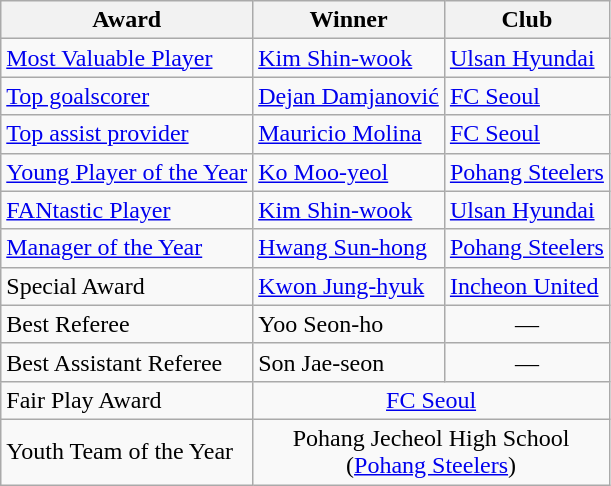<table class="wikitable">
<tr>
<th>Award</th>
<th>Winner</th>
<th>Club</th>
</tr>
<tr>
<td><a href='#'>Most Valuable Player</a></td>
<td> <a href='#'>Kim Shin-wook</a></td>
<td><a href='#'>Ulsan Hyundai</a></td>
</tr>
<tr>
<td><a href='#'>Top goalscorer</a></td>
<td> <a href='#'>Dejan Damjanović</a></td>
<td><a href='#'>FC Seoul</a></td>
</tr>
<tr>
<td><a href='#'>Top assist provider</a></td>
<td> <a href='#'>Mauricio Molina</a></td>
<td><a href='#'>FC Seoul</a></td>
</tr>
<tr>
<td><a href='#'>Young Player of the Year</a></td>
<td> <a href='#'>Ko Moo-yeol</a></td>
<td><a href='#'>Pohang Steelers</a></td>
</tr>
<tr>
<td><a href='#'>FANtastic Player</a></td>
<td> <a href='#'>Kim Shin-wook</a></td>
<td><a href='#'>Ulsan Hyundai</a></td>
</tr>
<tr>
<td><a href='#'>Manager of the Year</a></td>
<td> <a href='#'>Hwang Sun-hong</a></td>
<td><a href='#'>Pohang Steelers</a></td>
</tr>
<tr>
<td>Special Award</td>
<td> <a href='#'>Kwon Jung-hyuk</a></td>
<td><a href='#'>Incheon United</a></td>
</tr>
<tr>
<td>Best Referee</td>
<td> Yoo Seon-ho</td>
<td align="center">—</td>
</tr>
<tr>
<td>Best Assistant Referee</td>
<td> Son Jae-seon</td>
<td align="center">—</td>
</tr>
<tr>
<td>Fair Play Award</td>
<td colspan="2" align="center"><a href='#'>FC Seoul</a></td>
</tr>
<tr>
<td>Youth Team of the Year</td>
<td colspan="2" align="center">Pohang Jecheol High School<br>(<a href='#'>Pohang Steelers</a>)</td>
</tr>
</table>
